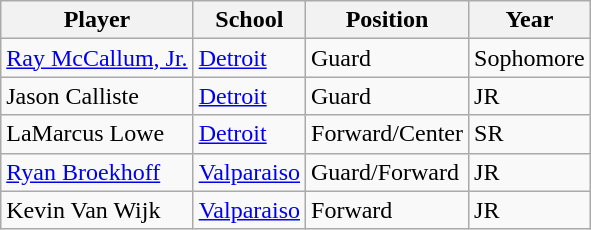<table class="wikitable" border="1">
<tr>
<th>Player</th>
<th>School</th>
<th>Position</th>
<th>Year</th>
</tr>
<tr>
<td><a href='#'>Ray McCallum, Jr.</a></td>
<td><a href='#'>Detroit</a></td>
<td>Guard</td>
<td>Sophomore</td>
</tr>
<tr>
<td>Jason Calliste</td>
<td><a href='#'>Detroit</a></td>
<td>Guard</td>
<td>JR</td>
</tr>
<tr>
<td>LaMarcus Lowe</td>
<td><a href='#'>Detroit</a></td>
<td>Forward/Center</td>
<td>SR</td>
</tr>
<tr>
<td><a href='#'>Ryan Broekhoff</a></td>
<td><a href='#'>Valparaiso</a></td>
<td>Guard/Forward</td>
<td>JR</td>
</tr>
<tr>
<td>Kevin Van Wijk</td>
<td><a href='#'>Valparaiso</a></td>
<td>Forward</td>
<td>JR</td>
</tr>
</table>
